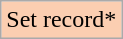<table class="wikitable" align center:;">
<tr>
<td style="background-color:#FBCEB1">Set record*</td>
</tr>
</table>
